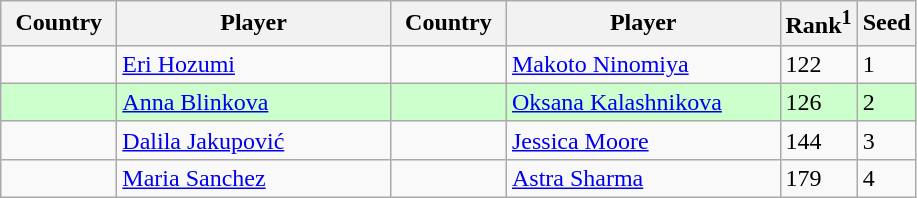<table class="sortable wikitable">
<tr>
<th width="70">Country</th>
<th width="175">Player</th>
<th width="70">Country</th>
<th width="175">Player</th>
<th>Rank<sup>1</sup></th>
<th>Seed</th>
</tr>
<tr>
<td></td>
<td><a href='#'>Eri Hozumi</a></td>
<td></td>
<td><a href='#'>Makoto Ninomiya</a></td>
<td>122</td>
<td>1</td>
</tr>
<tr style="background:#cfc;">
<td></td>
<td><a href='#'>Anna Blinkova</a></td>
<td></td>
<td><a href='#'>Oksana Kalashnikova</a></td>
<td>126</td>
<td>2</td>
</tr>
<tr>
<td></td>
<td><a href='#'>Dalila Jakupović</a></td>
<td></td>
<td><a href='#'>Jessica Moore</a></td>
<td>144</td>
<td>3</td>
</tr>
<tr>
<td></td>
<td><a href='#'>Maria Sanchez</a></td>
<td></td>
<td><a href='#'>Astra Sharma</a></td>
<td>179</td>
<td>4</td>
</tr>
</table>
